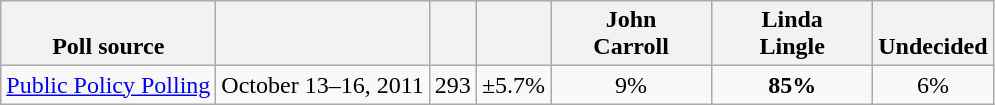<table class="wikitable" style="text-align:center">
<tr valign= bottom>
<th>Poll source</th>
<th></th>
<th></th>
<th></th>
<th style="width:100px;">John<br>Carroll</th>
<th style="width:100px;">Linda<br>Lingle</th>
<th>Undecided</th>
</tr>
<tr>
<td align=left><a href='#'>Public Policy Polling</a></td>
<td>October 13–16, 2011</td>
<td>293</td>
<td>±5.7%</td>
<td>9%</td>
<td><strong>85%</strong></td>
<td>6%</td>
</tr>
</table>
